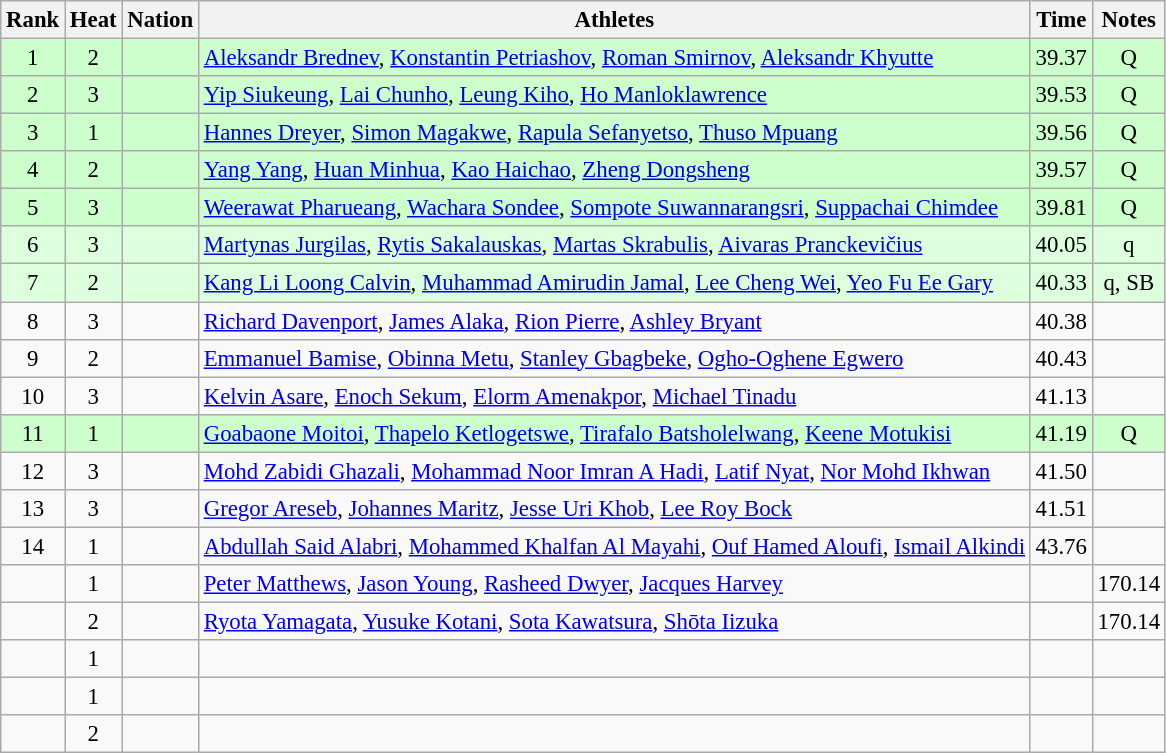<table class="wikitable sortable" style="text-align:center;font-size:95%">
<tr>
<th>Rank</th>
<th>Heat</th>
<th>Nation</th>
<th>Athletes</th>
<th>Time</th>
<th>Notes</th>
</tr>
<tr bgcolor=ccffcc>
<td>1</td>
<td>2</td>
<td align=left></td>
<td align=left><a href='#'>Aleksandr Brednev</a>, <a href='#'>Konstantin Petriashov</a>, <a href='#'>Roman Smirnov</a>, <a href='#'>Aleksandr Khyutte</a></td>
<td>39.37</td>
<td>Q</td>
</tr>
<tr bgcolor=ccffcc>
<td>2</td>
<td>3</td>
<td align=left></td>
<td align=left><a href='#'>Yip Siukeung</a>, <a href='#'>Lai Chunho</a>, <a href='#'>Leung Kiho</a>, <a href='#'>Ho Manloklawrence</a></td>
<td>39.53</td>
<td>Q</td>
</tr>
<tr bgcolor=ccffcc>
<td>3</td>
<td>1</td>
<td align=left></td>
<td align=left><a href='#'>Hannes Dreyer</a>, <a href='#'>Simon Magakwe</a>, <a href='#'>Rapula Sefanyetso</a>, <a href='#'>Thuso Mpuang</a></td>
<td>39.56</td>
<td>Q</td>
</tr>
<tr bgcolor=ccffcc>
<td>4</td>
<td>2</td>
<td align=left></td>
<td align=left><a href='#'>Yang Yang</a>, <a href='#'>Huan Minhua</a>, <a href='#'>Kao Haichao</a>, <a href='#'>Zheng Dongsheng</a></td>
<td>39.57</td>
<td>Q</td>
</tr>
<tr bgcolor=ccffcc>
<td>5</td>
<td>3</td>
<td align=left></td>
<td align=left><a href='#'>Weerawat Pharueang</a>, <a href='#'>Wachara Sondee</a>, <a href='#'>Sompote Suwannarangsri</a>, <a href='#'>Suppachai Chimdee</a></td>
<td>39.81</td>
<td>Q</td>
</tr>
<tr bgcolor=ddffdd>
<td>6</td>
<td>3</td>
<td align=left></td>
<td align=left><a href='#'>Martynas Jurgilas</a>, <a href='#'>Rytis Sakalauskas</a>, <a href='#'>Martas Skrabulis</a>, <a href='#'>Aivaras Pranckevičius</a></td>
<td>40.05</td>
<td>q</td>
</tr>
<tr bgcolor=ddffdd>
<td>7</td>
<td>2</td>
<td align=left></td>
<td align=left><a href='#'>Kang Li Loong Calvin</a>, <a href='#'>Muhammad Amirudin Jamal</a>, <a href='#'>Lee Cheng Wei</a>, <a href='#'>Yeo Fu Ee Gary</a></td>
<td>40.33</td>
<td>q, SB</td>
</tr>
<tr>
<td>8</td>
<td>3</td>
<td align=left></td>
<td align=left><a href='#'>Richard Davenport</a>, <a href='#'>James Alaka</a>, <a href='#'>Rion Pierre</a>, <a href='#'>Ashley Bryant</a></td>
<td>40.38</td>
<td></td>
</tr>
<tr>
<td>9</td>
<td>2</td>
<td align=left></td>
<td align=left><a href='#'>Emmanuel Bamise</a>, <a href='#'>Obinna Metu</a>, <a href='#'>Stanley Gbagbeke</a>, <a href='#'>Ogho-Oghene Egwero</a></td>
<td>40.43</td>
<td></td>
</tr>
<tr>
<td>10</td>
<td>3</td>
<td align=left></td>
<td align=left><a href='#'>Kelvin Asare</a>, <a href='#'>Enoch Sekum</a>, <a href='#'>Elorm Amenakpor</a>, <a href='#'>Michael Tinadu</a></td>
<td>41.13</td>
<td></td>
</tr>
<tr bgcolor=ccffcc>
<td>11</td>
<td>1</td>
<td align=left></td>
<td align=left><a href='#'>Goabaone Moitoi</a>, <a href='#'>Thapelo Ketlogetswe</a>, <a href='#'>Tirafalo Batsholelwang</a>, <a href='#'>Keene Motukisi</a></td>
<td>41.19</td>
<td>Q</td>
</tr>
<tr>
<td>12</td>
<td>3</td>
<td align=left></td>
<td align=left><a href='#'>Mohd Zabidi Ghazali</a>, <a href='#'>Mohammad Noor Imran A Hadi</a>, <a href='#'>Latif Nyat</a>, <a href='#'>Nor Mohd Ikhwan</a></td>
<td>41.50</td>
<td></td>
</tr>
<tr>
<td>13</td>
<td>3</td>
<td align=left></td>
<td align=left><a href='#'>Gregor Areseb</a>, <a href='#'>Johannes Maritz</a>, <a href='#'>Jesse Uri Khob</a>, <a href='#'>Lee Roy Bock</a></td>
<td>41.51</td>
<td></td>
</tr>
<tr>
<td>14</td>
<td>1</td>
<td align=left></td>
<td align=left><a href='#'>Abdullah Said Alabri</a>, <a href='#'>Mohammed Khalfan Al Mayahi</a>, <a href='#'>Ouf Hamed Aloufi</a>, <a href='#'>Ismail Alkindi</a></td>
<td>43.76</td>
<td></td>
</tr>
<tr>
<td></td>
<td>1</td>
<td align=left></td>
<td align=left><a href='#'>Peter Matthews</a>, <a href='#'>Jason Young</a>, <a href='#'>Rasheed Dwyer</a>, <a href='#'>Jacques Harvey</a></td>
<td></td>
<td>170.14</td>
</tr>
<tr>
<td></td>
<td>2</td>
<td align=left></td>
<td align=left><a href='#'>Ryota Yamagata</a>, <a href='#'>Yusuke Kotani</a>, <a href='#'>Sota Kawatsura</a>, <a href='#'>Shōta Iizuka</a></td>
<td></td>
<td>170.14</td>
</tr>
<tr>
<td></td>
<td>1</td>
<td align=left></td>
<td align=left></td>
<td></td>
<td></td>
</tr>
<tr>
<td></td>
<td>1</td>
<td align=left></td>
<td align=left></td>
<td></td>
<td></td>
</tr>
<tr>
<td></td>
<td>2</td>
<td align=left></td>
<td align=left></td>
<td></td>
<td></td>
</tr>
</table>
